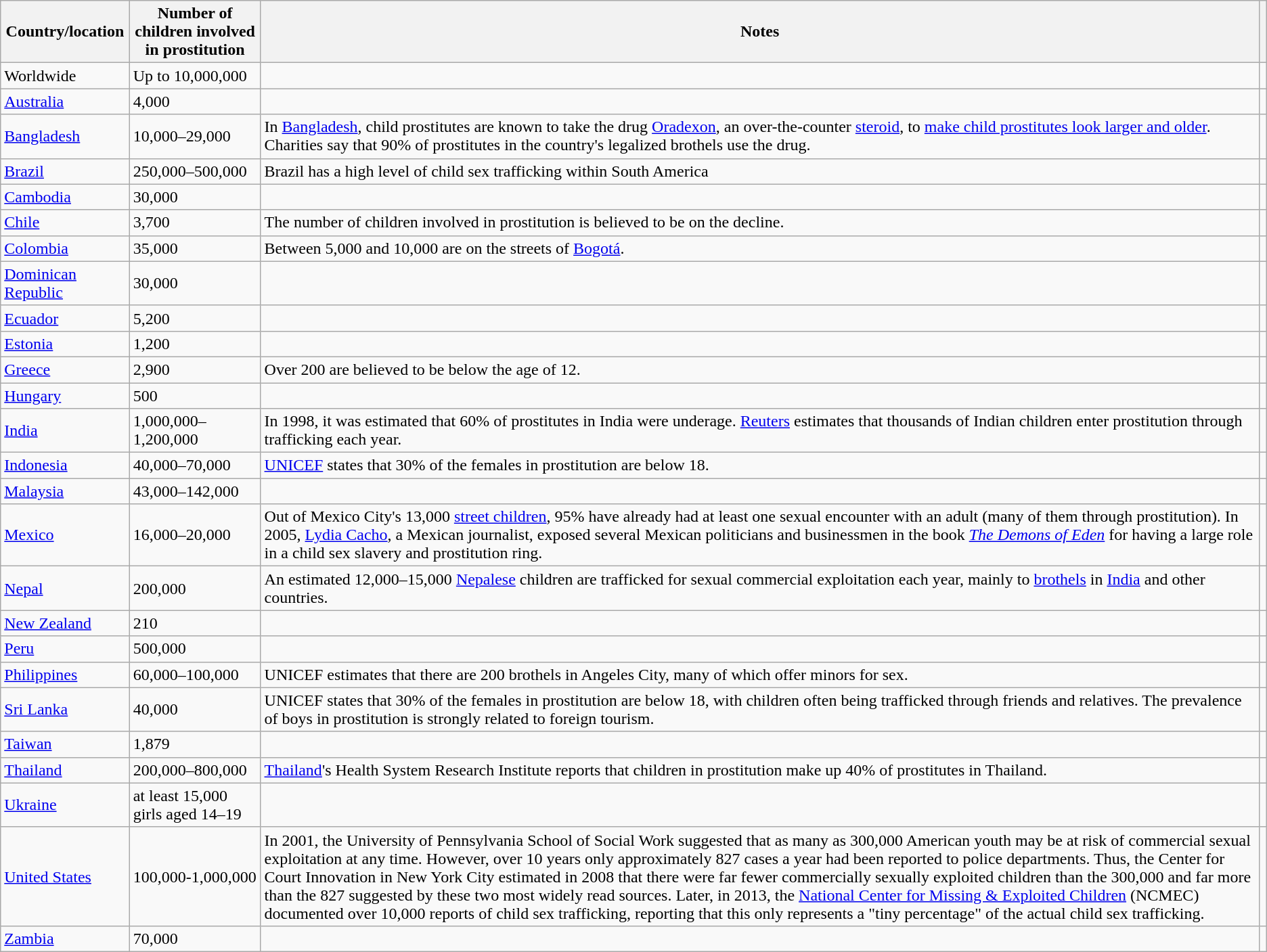<table class="wikitable plainrowheaders sortable">
<tr>
<th scope="col">Country/location</th>
<th data-sort-type="number" scope="col">Number of children involved in prostitution</th>
<th scope="col">Notes</th>
<th scope="col"></th>
</tr>
<tr>
<td>Worldwide</td>
<td data-sort-value="10,000,000">Up to 10,000,000</td>
<td></td>
<td></td>
</tr>
<tr>
<td><a href='#'>Australia</a></td>
<td>4,000</td>
<td></td>
<td></td>
</tr>
<tr>
<td><a href='#'>Bangladesh</a></td>
<td>10,000–29,000</td>
<td>In <a href='#'>Bangladesh</a>, child prostitutes are known to take the drug <a href='#'>Oradexon</a>, an over-the-counter <a href='#'>steroid</a>, to <a href='#'>make child prostitutes look larger and older</a>. Charities say that 90% of prostitutes in the country's legalized brothels use the drug.<br></td>
<td></td>
</tr>
<tr>
<td><a href='#'>Brazil</a></td>
<td>250,000–500,000</td>
<td>Brazil has a high level of child sex trafficking within South America</td>
<td></td>
</tr>
<tr>
<td><a href='#'>Cambodia</a></td>
<td>30,000</td>
<td></td>
<td></td>
</tr>
<tr>
<td><a href='#'>Chile</a></td>
<td>3,700</td>
<td>The number of children involved in prostitution is believed to be on the decline.</td>
<td></td>
</tr>
<tr>
<td><a href='#'>Colombia</a></td>
<td>35,000</td>
<td>Between 5,000 and 10,000 are on the streets of <a href='#'>Bogotá</a>.</td>
<td></td>
</tr>
<tr>
<td><a href='#'>Dominican Republic</a></td>
<td>30,000</td>
<td></td>
<td></td>
</tr>
<tr>
<td><a href='#'>Ecuador</a></td>
<td>5,200</td>
<td></td>
<td></td>
</tr>
<tr>
<td><a href='#'>Estonia</a></td>
<td>1,200</td>
<td></td>
<td></td>
</tr>
<tr>
<td><a href='#'>Greece</a></td>
<td>2,900</td>
<td>Over 200 are believed to be below the age of 12.</td>
<td></td>
</tr>
<tr>
<td><a href='#'>Hungary</a></td>
<td>500</td>
<td></td>
<td></td>
</tr>
<tr>
<td><a href='#'>India</a></td>
<td>1,000,000–1,200,000</td>
<td>In 1998, it was estimated that 60% of prostitutes in India were underage. <a href='#'>Reuters</a> estimates that thousands of Indian children enter prostitution through trafficking each year.<br></td>
<td></td>
</tr>
<tr>
<td><a href='#'>Indonesia</a></td>
<td>40,000–70,000</td>
<td><a href='#'>UNICEF</a> states that 30% of the females in prostitution are below 18.</td>
<td></td>
</tr>
<tr>
<td><a href='#'>Malaysia</a></td>
<td>43,000–142,000</td>
<td></td>
<td></td>
</tr>
<tr>
<td><a href='#'>Mexico</a></td>
<td>16,000–20,000</td>
<td>Out of Mexico City's 13,000 <a href='#'>street children</a>, 95% have already had at least one sexual encounter with an adult (many of them through prostitution). In 2005, <a href='#'>Lydia Cacho</a>, a Mexican journalist, exposed several Mexican politicians and businessmen in the book <em><a href='#'>The Demons of Eden</a></em> for having a large role in a child sex slavery and prostitution ring.<br></td>
<td></td>
</tr>
<tr>
<td><a href='#'>Nepal</a></td>
<td>200,000</td>
<td>An estimated 12,000–15,000 <a href='#'>Nepalese</a> children are trafficked for sexual commercial exploitation each year, mainly to <a href='#'>brothels</a> in <a href='#'>India</a> and other countries.</td>
<td></td>
</tr>
<tr>
<td><a href='#'>New Zealand</a></td>
<td>210</td>
<td></td>
<td></td>
</tr>
<tr>
<td><a href='#'>Peru</a></td>
<td>500,000</td>
<td></td>
<td></td>
</tr>
<tr>
<td><a href='#'>Philippines</a></td>
<td>60,000–100,000</td>
<td>UNICEF estimates that there are 200 brothels in Angeles City, many of which offer minors for sex.</td>
<td></td>
</tr>
<tr>
<td><a href='#'>Sri Lanka</a></td>
<td>40,000</td>
<td>UNICEF states that 30% of the females in prostitution are below 18, with children often being trafficked through friends and relatives. The prevalence of boys in prostitution is strongly related to foreign tourism.</td>
<td></td>
</tr>
<tr>
<td><a href='#'>Taiwan</a></td>
<td>1,879</td>
<td></td>
<td></td>
</tr>
<tr>
<td><a href='#'>Thailand</a></td>
<td>200,000–800,000</td>
<td><a href='#'>Thailand</a>'s Health System Research Institute reports that children in prostitution make up 40% of prostitutes in Thailand.<br></td>
<td></td>
</tr>
<tr>
<td><a href='#'>Ukraine</a></td>
<td>at least 15,000 girls aged 14–19</td>
<td></td>
<td></td>
</tr>
<tr>
<td><a href='#'>United States</a></td>
<td>100,000-1,000,000</td>
<td>In 2001, the University of Pennsylvania School of Social Work suggested that as many as 300,000 American youth may be at risk of commercial sexual exploitation at any time. However, over 10 years only approximately 827 cases a year had been reported to police departments. Thus, the Center for Court Innovation in New York City estimated in 2008 that there were far fewer commercially sexually exploited children than the 300,000 and far more than the 827 suggested by these two most widely read sources. Later, in 2013, the <a href='#'>National Center for Missing & Exploited Children</a> (NCMEC) documented over 10,000 reports of child sex trafficking, reporting that this only represents a "tiny percentage" of the actual child sex trafficking.<br></td>
<td></td>
</tr>
<tr>
<td><a href='#'>Zambia</a></td>
<td>70,000</td>
<td></td>
<td></td>
</tr>
</table>
